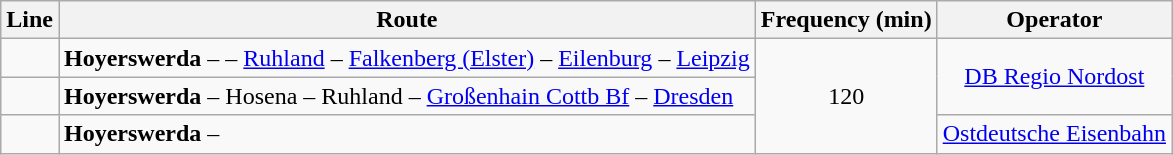<table class="wikitable">
<tr>
<th>Line</th>
<th>Route</th>
<th>Frequency (min)</th>
<th>Operator</th>
</tr>
<tr>
<td align="center"></td>
<td><strong>Hoyerswerda</strong> –  – <a href='#'>Ruhland</a> – <a href='#'>Falkenberg (Elster)</a> – <a href='#'>Eilenburg</a> – <a href='#'>Leipzig</a></td>
<td rowspan=3 align="center">120</td>
<td rowspan=2 align="center"><a href='#'>DB Regio Nordost</a></td>
</tr>
<tr>
<td align="center"></td>
<td><strong>Hoyerswerda</strong> – Hosena – Ruhland – <a href='#'>Großenhain Cottb Bf</a> – <a href='#'>Dresden</a></td>
</tr>
<tr>
<td align="center"></td>
<td><strong>Hoyerswerda</strong> – </td>
<td align="center"><a href='#'>Ostdeutsche Eisenbahn</a></td>
</tr>
</table>
